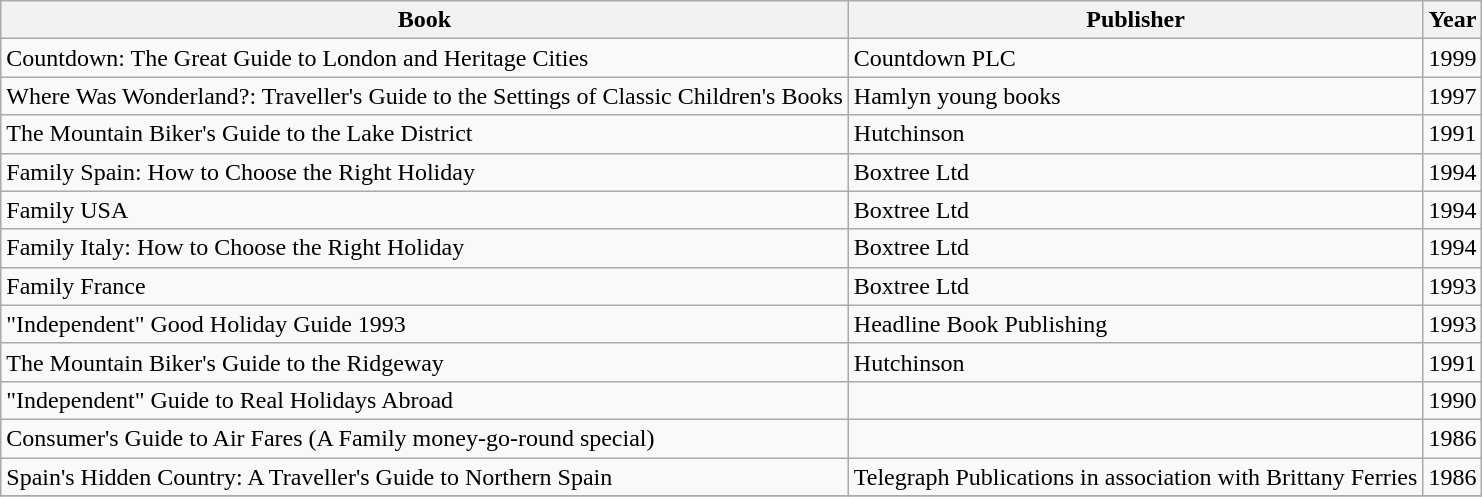<table class=wikitable>
<tr>
<th>Book</th>
<th>Publisher</th>
<th>Year</th>
</tr>
<tr>
<td>Countdown: The Great Guide to London and Heritage Cities</td>
<td>Countdown PLC</td>
<td>1999</td>
</tr>
<tr>
<td>Where Was Wonderland?: Traveller's Guide to the Settings of Classic Children's Books</td>
<td>Hamlyn young books</td>
<td>1997</td>
</tr>
<tr>
<td>The Mountain Biker's Guide to the Lake District</td>
<td>Hutchinson</td>
<td>1991</td>
</tr>
<tr>
<td>Family Spain: How to Choose the Right Holiday</td>
<td>Boxtree Ltd</td>
<td>1994</td>
</tr>
<tr>
<td>Family USA</td>
<td>Boxtree Ltd</td>
<td>1994</td>
</tr>
<tr>
<td>Family Italy: How to Choose the Right Holiday</td>
<td>Boxtree Ltd</td>
<td>1994</td>
</tr>
<tr>
<td>Family France</td>
<td>Boxtree Ltd</td>
<td>1993</td>
</tr>
<tr>
<td>"Independent" Good Holiday Guide 1993</td>
<td>Headline Book Publishing</td>
<td>1993</td>
</tr>
<tr>
<td>The Mountain Biker's Guide to the Ridgeway</td>
<td>Hutchinson</td>
<td>1991</td>
</tr>
<tr>
<td>"Independent" Guide to Real Holidays Abroad</td>
<td></td>
<td>1990</td>
</tr>
<tr>
<td>Consumer's Guide to Air Fares (A Family money-go-round special)</td>
<td></td>
<td>1986</td>
</tr>
<tr>
<td>Spain's Hidden Country: A Traveller's Guide to Northern Spain</td>
<td>Telegraph Publications in association with Brittany Ferries</td>
<td>1986</td>
</tr>
<tr>
</tr>
</table>
